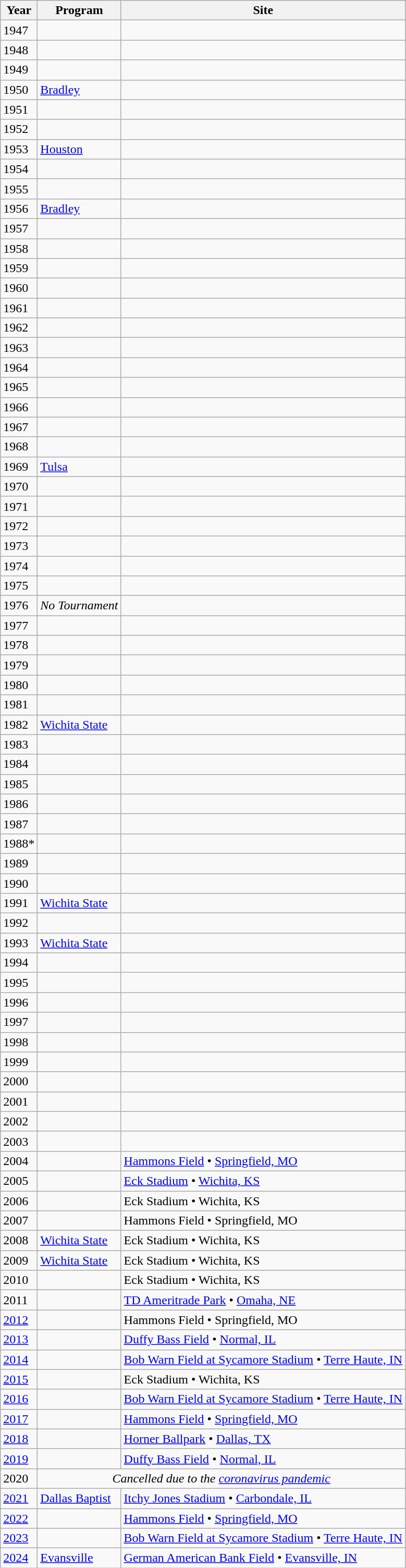<table class="wikitable">
<tr>
<th>Year</th>
<th>Program</th>
<th>Site</th>
</tr>
<tr>
<td>1947</td>
<td></td>
<td></td>
</tr>
<tr>
<td>1948</td>
<td></td>
<td></td>
</tr>
<tr>
<td>1949</td>
<td></td>
<td></td>
</tr>
<tr>
<td>1950</td>
<td><a href='#'>Bradley</a></td>
<td></td>
</tr>
<tr>
<td>1951</td>
<td></td>
<td></td>
</tr>
<tr>
<td>1952</td>
<td></td>
<td></td>
</tr>
<tr>
<td>1953</td>
<td><a href='#'>Houston</a></td>
<td></td>
</tr>
<tr>
<td>1954</td>
<td></td>
<td></td>
</tr>
<tr>
<td>1955</td>
<td></td>
<td></td>
</tr>
<tr>
<td>1956</td>
<td><a href='#'>Bradley</a></td>
<td></td>
</tr>
<tr>
<td>1957</td>
<td></td>
<td></td>
</tr>
<tr>
<td>1958</td>
<td></td>
<td></td>
</tr>
<tr>
<td>1959</td>
<td></td>
<td></td>
</tr>
<tr>
<td>1960</td>
<td></td>
<td></td>
</tr>
<tr>
<td>1961</td>
<td></td>
<td></td>
</tr>
<tr>
<td>1962</td>
<td></td>
<td></td>
</tr>
<tr>
<td>1963</td>
<td></td>
<td></td>
</tr>
<tr>
<td>1964</td>
<td></td>
<td></td>
</tr>
<tr>
<td>1965</td>
<td></td>
<td></td>
</tr>
<tr>
<td>1966</td>
<td></td>
<td></td>
</tr>
<tr>
<td>1967</td>
<td></td>
<td></td>
</tr>
<tr>
<td>1968</td>
<td></td>
<td></td>
</tr>
<tr>
<td>1969</td>
<td><a href='#'>Tulsa</a></td>
<td></td>
</tr>
<tr>
<td>1970</td>
<td></td>
<td></td>
</tr>
<tr>
<td>1971</td>
<td></td>
<td></td>
</tr>
<tr>
<td>1972</td>
<td></td>
<td></td>
</tr>
<tr>
<td>1973</td>
<td></td>
<td></td>
</tr>
<tr>
<td>1974</td>
<td></td>
<td></td>
</tr>
<tr>
<td>1975</td>
<td></td>
<td></td>
</tr>
<tr>
<td>1976</td>
<td><em>No Tournament</em></td>
</tr>
<tr>
<td>1977</td>
<td></td>
<td></td>
</tr>
<tr>
<td>1978</td>
<td></td>
<td></td>
</tr>
<tr>
<td>1979</td>
<td></td>
<td></td>
</tr>
<tr>
<td>1980</td>
<td></td>
<td></td>
</tr>
<tr>
<td>1981</td>
<td></td>
<td></td>
</tr>
<tr>
<td>1982</td>
<td><a href='#'>Wichita State</a></td>
<td></td>
</tr>
<tr>
<td>1983</td>
<td></td>
<td></td>
</tr>
<tr>
<td>1984</td>
<td></td>
<td></td>
</tr>
<tr>
<td>1985</td>
<td></td>
<td></td>
</tr>
<tr>
<td>1986</td>
<td></td>
<td></td>
</tr>
<tr>
<td>1987</td>
<td></td>
<td></td>
</tr>
<tr>
<td>1988*</td>
<td></td>
<td></td>
</tr>
<tr>
<td>1989</td>
<td></td>
<td></td>
</tr>
<tr>
<td>1990</td>
<td></td>
<td></td>
</tr>
<tr>
<td>1991</td>
<td><a href='#'>Wichita State</a></td>
<td></td>
</tr>
<tr>
<td>1992</td>
<td></td>
<td></td>
</tr>
<tr>
<td>1993</td>
<td><a href='#'>Wichita State</a></td>
<td></td>
</tr>
<tr>
<td>1994</td>
<td></td>
<td></td>
</tr>
<tr>
<td>1995</td>
<td></td>
<td></td>
</tr>
<tr>
<td>1996</td>
<td></td>
<td></td>
</tr>
<tr>
<td>1997</td>
<td></td>
<td></td>
</tr>
<tr>
<td>1998</td>
<td></td>
<td></td>
</tr>
<tr>
<td>1999</td>
<td></td>
<td></td>
</tr>
<tr>
<td>2000</td>
<td></td>
<td></td>
</tr>
<tr>
<td>2001</td>
<td></td>
<td></td>
</tr>
<tr>
<td>2002</td>
<td></td>
<td></td>
</tr>
<tr>
<td>2003</td>
<td></td>
<td></td>
</tr>
<tr>
<td>2004</td>
<td></td>
<td><a href='#'>Hammons Field</a> • <a href='#'>Springfield, MO</a></td>
</tr>
<tr>
<td>2005</td>
<td></td>
<td><a href='#'>Eck Stadium</a> • <a href='#'>Wichita, KS</a></td>
</tr>
<tr>
<td>2006</td>
<td></td>
<td>Eck Stadium • Wichita, KS</td>
</tr>
<tr>
<td>2007</td>
<td></td>
<td>Hammons Field • Springfield, MO</td>
</tr>
<tr>
<td>2008</td>
<td><a href='#'>Wichita State</a></td>
<td>Eck Stadium • Wichita, KS</td>
</tr>
<tr>
<td>2009</td>
<td><a href='#'>Wichita State</a></td>
<td>Eck Stadium • Wichita, KS</td>
</tr>
<tr>
<td>2010</td>
<td></td>
<td>Eck Stadium • Wichita, KS</td>
</tr>
<tr>
<td>2011</td>
<td></td>
<td><a href='#'>TD Ameritrade Park</a> • <a href='#'>Omaha, NE</a></td>
</tr>
<tr>
<td><a href='#'>2012</a></td>
<td></td>
<td>Hammons Field • Springfield, MO</td>
</tr>
<tr>
<td><a href='#'>2013</a></td>
<td></td>
<td><a href='#'>Duffy Bass Field</a> • <a href='#'>Normal, IL</a></td>
</tr>
<tr>
<td><a href='#'>2014</a></td>
<td></td>
<td><a href='#'>Bob Warn Field at Sycamore Stadium</a> • <a href='#'>Terre Haute, IN</a></td>
</tr>
<tr>
<td><a href='#'>2015</a></td>
<td></td>
<td>Eck Stadium • Wichita, KS</td>
</tr>
<tr>
<td><a href='#'>2016</a></td>
<td></td>
<td><a href='#'>Bob Warn Field at Sycamore Stadium</a> • <a href='#'>Terre Haute, IN</a></td>
</tr>
<tr>
<td><a href='#'>2017</a></td>
<td></td>
<td><a href='#'>Hammons Field</a> • <a href='#'>Springfield, MO</a></td>
</tr>
<tr>
<td><a href='#'>2018</a></td>
<td></td>
<td><a href='#'>Horner Ballpark</a> • <a href='#'>Dallas, TX</a></td>
</tr>
<tr>
<td><a href='#'>2019</a></td>
<td></td>
<td><a href='#'>Duffy Bass Field</a> • <a href='#'>Normal, IL</a></td>
</tr>
<tr>
<td>2020</td>
<td colspan=2 align=center><em>Cancelled due to the <a href='#'>coronavirus pandemic</a></em></td>
</tr>
<tr>
<td><a href='#'>2021</a></td>
<td><a href='#'>Dallas Baptist</a></td>
<td><a href='#'>Itchy Jones Stadium</a> • <a href='#'>Carbondale, IL</a></td>
</tr>
<tr>
<td><a href='#'>2022</a></td>
<td></td>
<td><a href='#'>Hammons Field</a> • <a href='#'>Springfield, MO</a></td>
</tr>
<tr>
<td><a href='#'>2023</a></td>
<td></td>
<td><a href='#'>Bob Warn Field at Sycamore Stadium</a> • <a href='#'>Terre Haute, IN</a></td>
</tr>
<tr>
<td><a href='#'>2024</a></td>
<td><a href='#'>Evansville</a></td>
<td><a href='#'>German American Bank Field</a> • <a href='#'>Evansville, IN</a></td>
</tr>
</table>
